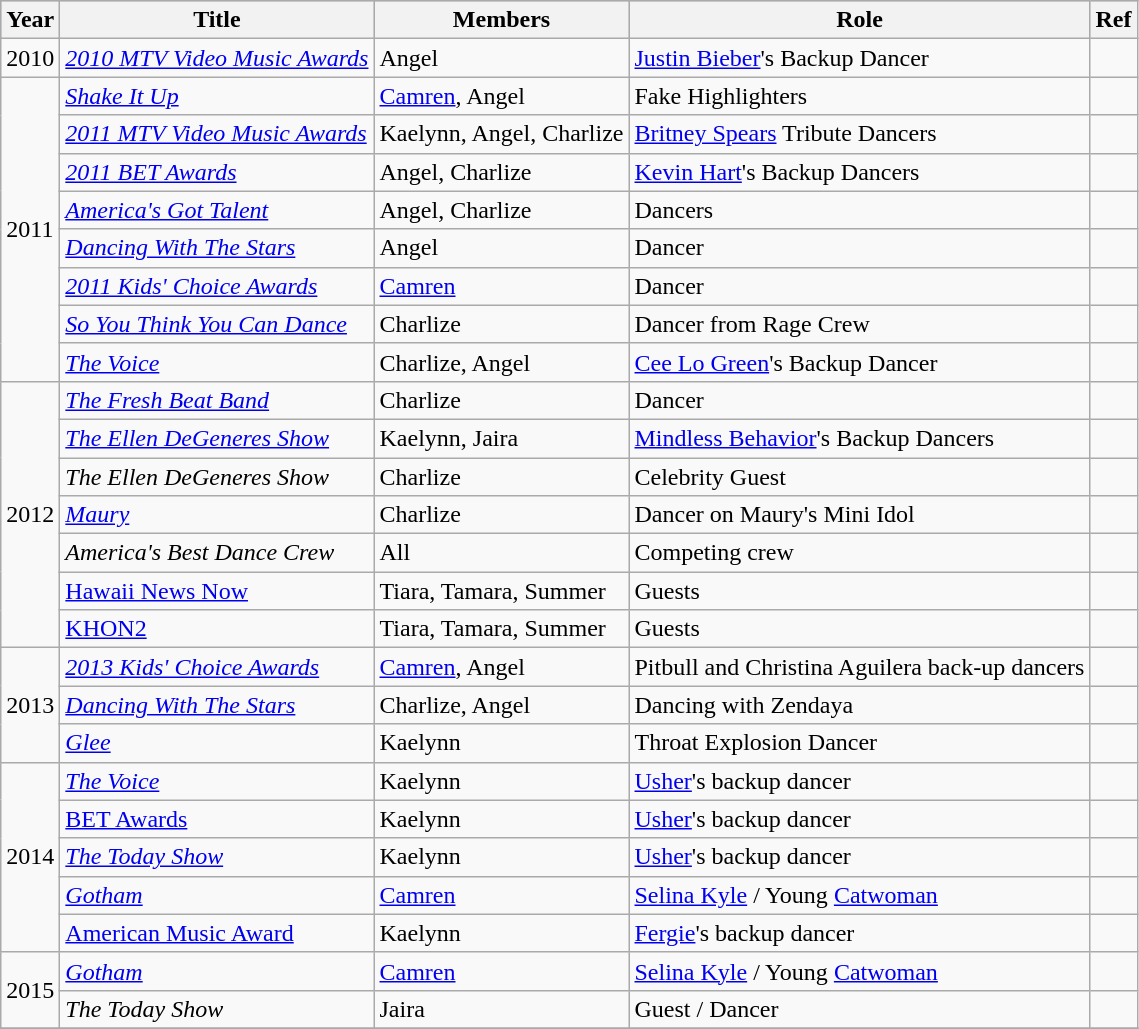<table class="wikitable sortable">
<tr style="background:#B0C4DE;">
<th>Year</th>
<th>Title</th>
<th>Members</th>
<th>Role</th>
<th>Ref</th>
</tr>
<tr>
<td rowspan=1>2010</td>
<td><em><a href='#'>2010 MTV Video Music Awards</a></em></td>
<td>Angel</td>
<td><a href='#'>Justin Bieber</a>'s Backup Dancer</td>
<td></td>
</tr>
<tr>
<td rowspan=8>2011</td>
<td><em><a href='#'>Shake It Up</a></em></td>
<td><a href='#'>Camren</a>, Angel</td>
<td>Fake Highlighters</td>
<td></td>
</tr>
<tr>
<td><em><a href='#'>2011 MTV Video Music Awards</a></em></td>
<td>Kaelynn, Angel, Charlize</td>
<td><a href='#'>Britney Spears</a> Tribute Dancers</td>
<td></td>
</tr>
<tr>
<td><em><a href='#'>2011 BET Awards</a></em></td>
<td>Angel, Charlize</td>
<td><a href='#'>Kevin Hart</a>'s Backup Dancers</td>
<td></td>
</tr>
<tr>
<td><em><a href='#'>America's Got Talent</a></em></td>
<td>Angel, Charlize</td>
<td>Dancers</td>
<td></td>
</tr>
<tr>
<td><em><a href='#'>Dancing With The Stars</a></em></td>
<td>Angel</td>
<td>Dancer</td>
<td></td>
</tr>
<tr>
<td><em><a href='#'>2011 Kids' Choice Awards</a></em></td>
<td><a href='#'>Camren</a></td>
<td>Dancer</td>
<td></td>
</tr>
<tr>
<td><em><a href='#'>So You Think You Can Dance</a></em></td>
<td>Charlize</td>
<td>Dancer from Rage Crew</td>
<td></td>
</tr>
<tr>
<td><em><a href='#'>The Voice</a></em></td>
<td>Charlize, Angel</td>
<td><a href='#'>Cee Lo Green</a>'s Backup Dancer</td>
<td></td>
</tr>
<tr>
<td rowspan=7>2012</td>
<td><em><a href='#'>The Fresh Beat Band</a></em></td>
<td>Charlize</td>
<td>Dancer</td>
<td></td>
</tr>
<tr>
<td><em><a href='#'>The Ellen DeGeneres Show</a></em></td>
<td>Kaelynn, Jaira</td>
<td><a href='#'>Mindless Behavior</a>'s Backup Dancers</td>
<td></td>
</tr>
<tr>
<td><em>The Ellen DeGeneres Show</em></td>
<td>Charlize</td>
<td>Celebrity Guest</td>
<td></td>
</tr>
<tr>
<td><em><a href='#'>Maury</a></em></td>
<td>Charlize</td>
<td>Dancer on Maury's Mini Idol</td>
<td></td>
</tr>
<tr>
<td><em>America's Best Dance Crew</em></td>
<td>All</td>
<td>Competing crew</td>
<td></td>
</tr>
<tr>
<td><a href='#'>Hawaii News Now</a></td>
<td>Tiara, Tamara, Summer</td>
<td>Guests</td>
<td></td>
</tr>
<tr>
<td><a href='#'>KHON2</a></td>
<td>Tiara, Tamara, Summer</td>
<td>Guests</td>
<td></td>
</tr>
<tr>
<td rowspan=3>2013</td>
<td><em><a href='#'>2013 Kids' Choice Awards</a></em></td>
<td><a href='#'>Camren</a>, Angel</td>
<td>Pitbull and Christina Aguilera back-up dancers</td>
<td></td>
</tr>
<tr>
<td><em><a href='#'>Dancing With The Stars</a></em></td>
<td>Charlize, Angel</td>
<td>Dancing with Zendaya</td>
<td></td>
</tr>
<tr>
<td><em><a href='#'>Glee</a></em></td>
<td>Kaelynn</td>
<td>Throat Explosion Dancer</td>
<td></td>
</tr>
<tr>
<td rowspan=5>2014</td>
<td><em><a href='#'>The Voice</a></em></td>
<td>Kaelynn</td>
<td><a href='#'>Usher</a>'s backup dancer</td>
<td></td>
</tr>
<tr>
<td><a href='#'>BET Awards</a></td>
<td>Kaelynn</td>
<td><a href='#'>Usher</a>'s backup dancer</td>
<td></td>
</tr>
<tr>
<td><em><a href='#'>The Today Show</a></em></td>
<td>Kaelynn</td>
<td><a href='#'>Usher</a>'s backup dancer</td>
<td></td>
</tr>
<tr>
<td><em><a href='#'>Gotham</a></em></td>
<td><a href='#'>Camren</a></td>
<td><a href='#'>Selina Kyle</a> / Young <a href='#'>Catwoman</a></td>
<td></td>
</tr>
<tr>
<td><a href='#'>American Music Award</a></td>
<td>Kaelynn</td>
<td><a href='#'>Fergie</a>'s backup dancer</td>
<td></td>
</tr>
<tr>
<td rowspan=2>2015</td>
<td><em><a href='#'>Gotham</a></em></td>
<td><a href='#'>Camren</a></td>
<td><a href='#'>Selina Kyle</a> / Young <a href='#'>Catwoman</a></td>
<td></td>
</tr>
<tr>
<td><em>The Today Show</em></td>
<td>Jaira</td>
<td>Guest / Dancer</td>
<td></td>
</tr>
<tr>
</tr>
</table>
